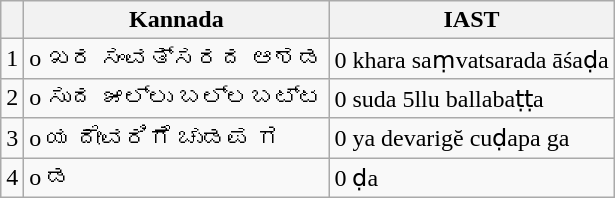<table class="wikitable">
<tr>
<th></th>
<th>Kannada</th>
<th>IAST</th>
</tr>
<tr>
<td>1</td>
<td>o ಖರ ಸಂವತ್ಸರದ ಆಶಡ</td>
<td>0 khara saṃvatsarada āśaḍa</td>
</tr>
<tr>
<td>2</td>
<td>o ಸುದ ೫ಲ್ಲು ಬಲ್ಲಬಟ್ಟ</td>
<td>0 suda 5llu ballabaṭṭa</td>
</tr>
<tr>
<td>3</td>
<td>o ಯ ದೇವರಿಗೆ ಚುಡಪ ಗ</td>
<td>0 ya devarigĕ cuḍapa ga</td>
</tr>
<tr>
<td>4</td>
<td>o ಡ</td>
<td>0 ḍa</td>
</tr>
</table>
